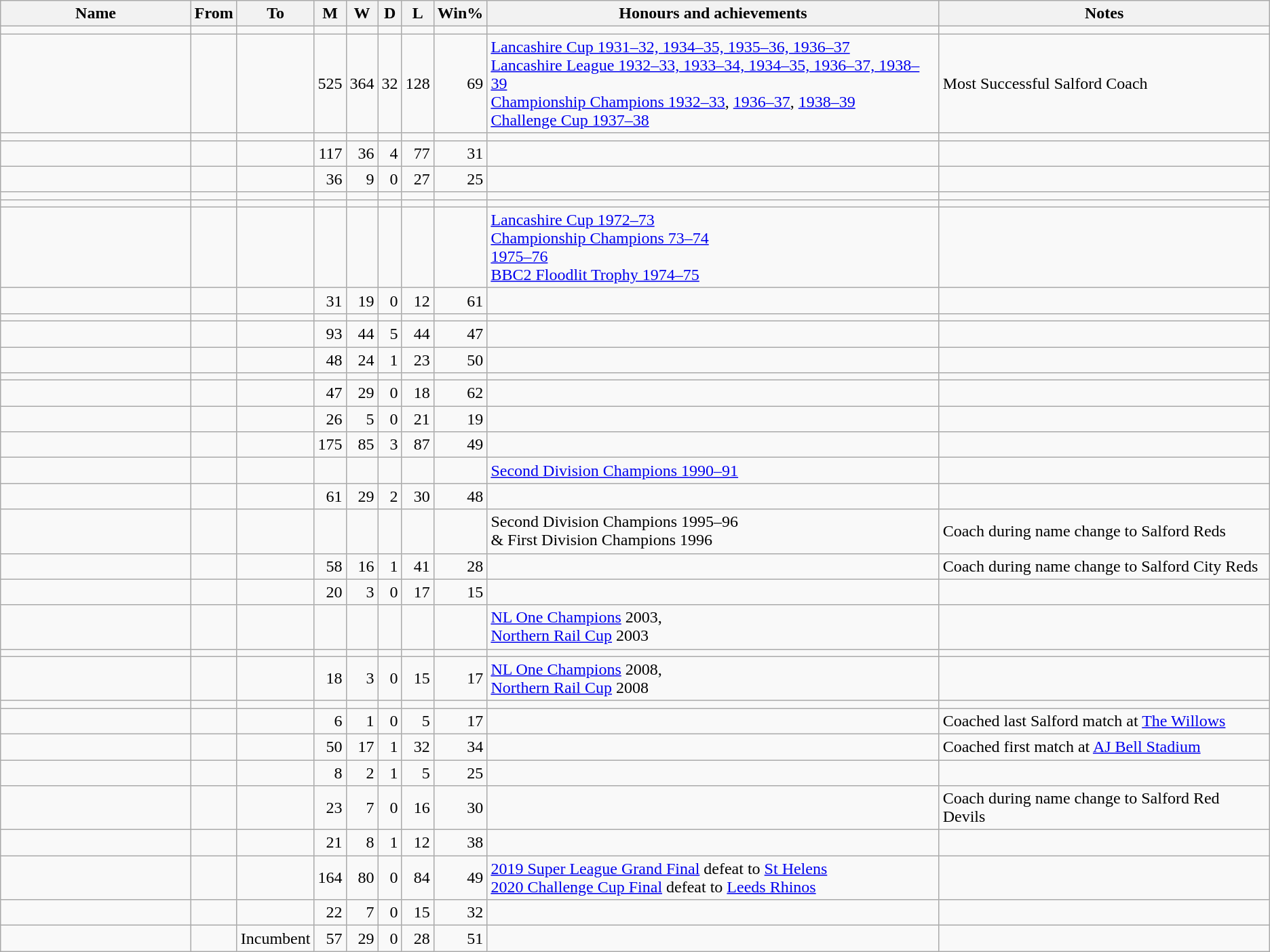<table class="wikitable sortable" style="text-align: center;">
<tr>
<th width=15%>Name</th>
<th>From</th>
<th>To</th>
<th>M</th>
<th>W</th>
<th>D</th>
<th>L</th>
<th>Win%</th>
<th class="unsortable">Honours and achievements</th>
<th class="unsortable">Notes</th>
</tr>
<tr>
<td align=left></td>
<td align=right></td>
<td align=right></td>
<td align=right></td>
<td align=right></td>
<td align=right></td>
<td align=right></td>
<td align=right></td>
<td align=left></td>
<td align=left></td>
</tr>
<tr>
<td align=left></td>
<td align=right></td>
<td align=right></td>
<td align=right>525</td>
<td align=right>364</td>
<td align=right>32</td>
<td align=right>128</td>
<td align=right>69</td>
<td align=left><a href='#'>Lancashire Cup 1931–32, 1934–35, 1935–36, 1936–37</a><br> <a href='#'>Lancashire League 1932–33, 1933–34, 1934–35, 1936–37, 1938–39</a><br><a href='#'>Championship Champions 1932–33</a>, <a href='#'>1936–37</a>, <a href='#'>1938–39</a><br> <a href='#'>Challenge Cup 1937–38</a></td>
<td align=left>Most Successful Salford Coach</td>
</tr>
<tr>
<td align=left></td>
<td align=right></td>
<td align=right></td>
<td align=right></td>
<td align=right></td>
<td align=right></td>
<td align=right></td>
<td align=right></td>
<td align=left></td>
<td align=left></td>
</tr>
<tr>
<td align=left></td>
<td align=right></td>
<td align=right></td>
<td align=right>117</td>
<td align=right>36</td>
<td align=right>4</td>
<td align=right>77</td>
<td align=right>31</td>
<td align=left></td>
<td align=left></td>
</tr>
<tr>
<td align=left></td>
<td align=right></td>
<td align=right></td>
<td align=right>36</td>
<td align=right>9</td>
<td align=right>0</td>
<td align=right>27</td>
<td align=right>25</td>
<td align=left></td>
<td align=left></td>
</tr>
<tr>
<td align=left></td>
<td align=right></td>
<td align=right></td>
<td align=right></td>
<td align=right></td>
<td align=right></td>
<td align=right></td>
<td align=right></td>
<td align=left></td>
<td align=left></td>
</tr>
<tr>
<td align=left></td>
<td align=right></td>
<td align=right></td>
<td align=right></td>
<td align=right></td>
<td align=right></td>
<td align=right></td>
<td align=right></td>
<td align=left></td>
<td align=left></td>
</tr>
<tr>
<td align=left></td>
<td align=right></td>
<td align=right></td>
<td align=right></td>
<td align=right></td>
<td align=right></td>
<td align=right></td>
<td align=right></td>
<td align=left><a href='#'>Lancashire Cup 1972–73</a><br><a href='#'>Championship Champions 73–74</a><br> <a href='#'>1975–76</a><br><a href='#'>BBC2 Floodlit Trophy 1974–75</a></td>
<td align=left></td>
</tr>
<tr>
<td align=left></td>
<td align=right></td>
<td align=right></td>
<td align=right>31</td>
<td align=right>19</td>
<td align=right>0</td>
<td align=right>12</td>
<td align=right>61</td>
<td align=left></td>
<td align=left></td>
</tr>
<tr>
<td align=left></td>
<td align=right></td>
<td align=right></td>
<td align=right></td>
<td align=right></td>
<td align=right></td>
<td align=right></td>
<td align=right></td>
<td align=left></td>
<td align=left></td>
</tr>
<tr>
<td align=left></td>
<td align=right></td>
<td align=right></td>
<td align=right>93</td>
<td align=right>44</td>
<td align=right>5</td>
<td align=right>44</td>
<td align=right>47</td>
<td align=left></td>
<td align=left></td>
</tr>
<tr>
<td align=left></td>
<td align=right></td>
<td align=right></td>
<td align=right>48</td>
<td align=right>24</td>
<td align=right>1</td>
<td align=right>23</td>
<td align=right>50</td>
<td align=left></td>
<td align=left></td>
</tr>
<tr>
<td align=left></td>
<td align=right></td>
<td align=right></td>
<td align=right></td>
<td align=right></td>
<td align=right></td>
<td align=right></td>
<td align=right></td>
<td align=left></td>
<td align=left></td>
</tr>
<tr>
<td align=left></td>
<td align=right></td>
<td align=right></td>
<td align=right>47</td>
<td align=right>29</td>
<td align=right>0</td>
<td align=right>18</td>
<td align=right>62</td>
<td align=left></td>
<td align=left></td>
</tr>
<tr>
<td align=left></td>
<td align=right></td>
<td align=right></td>
<td align=right>26</td>
<td align=right>5</td>
<td align=right>0</td>
<td align=right>21</td>
<td align=right>19</td>
<td align=left></td>
<td align=left></td>
</tr>
<tr>
<td align=left></td>
<td align=right></td>
<td align=right></td>
<td align=right>175</td>
<td align=right>85</td>
<td align=right>3</td>
<td align=right>87</td>
<td align=right>49</td>
<td align=left></td>
<td align=left></td>
</tr>
<tr>
<td align=left></td>
<td align=right></td>
<td align=right></td>
<td align=right></td>
<td align=right></td>
<td align=right></td>
<td align=right></td>
<td align=right></td>
<td align=left><a href='#'>Second Division Champions 1990–91</a></td>
<td align=left></td>
</tr>
<tr>
<td align=left></td>
<td align=right></td>
<td align=right></td>
<td align=right>61</td>
<td align=right>29</td>
<td align=right>2</td>
<td align=right>30</td>
<td align=right>48</td>
<td align=left></td>
<td align=left></td>
</tr>
<tr>
<td align=left></td>
<td align=right></td>
<td align=right></td>
<td align=right></td>
<td align=right></td>
<td align=right></td>
<td align=right></td>
<td align=right></td>
<td align=left>Second Division Champions 1995–96<br> & First Division Champions 1996</td>
<td align=left>Coach during name change to Salford Reds</td>
</tr>
<tr>
<td align=left></td>
<td align=right></td>
<td align=right></td>
<td align=right>58</td>
<td align=right>16</td>
<td align=right>1</td>
<td align=right>41</td>
<td align=right>28</td>
<td align=left></td>
<td align=left>Coach during name change to Salford City Reds</td>
</tr>
<tr>
<td align=left></td>
<td align=right></td>
<td align=right></td>
<td align=right>20</td>
<td align=right>3</td>
<td align=right>0</td>
<td align=right>17</td>
<td align=right>15</td>
<td align=left></td>
<td align=left></td>
</tr>
<tr>
<td align=left></td>
<td align=right></td>
<td align=right></td>
<td align=right></td>
<td align=right></td>
<td align=right></td>
<td align=right></td>
<td align=right></td>
<td align=left><a href='#'>NL One Champions</a> 2003, <br><a href='#'>Northern Rail Cup</a> 2003</td>
<td align=left></td>
</tr>
<tr>
<td align=left><em></em></td>
<td align=right></td>
<td align=right></td>
<td align=right></td>
<td align=right></td>
<td align=right></td>
<td align=right></td>
<td align=right></td>
<td align=left></td>
<td align=left></td>
</tr>
<tr>
<td align=left></td>
<td align=right></td>
<td align=right></td>
<td align=right>18</td>
<td align=right>3</td>
<td align=right>0</td>
<td align=right>15</td>
<td align=right>17</td>
<td align=left><a href='#'>NL One Champions</a> 2008, <br><a href='#'>Northern Rail Cup</a> 2008</td>
<td align=left></td>
</tr>
<tr>
<td align=left><em></em></td>
<td align=right></td>
<td align=right></td>
<td align=right></td>
<td align=right></td>
<td align=right></td>
<td align=right></td>
<td align=right></td>
<td align=left></td>
<td align=left></td>
</tr>
<tr>
<td align=left></td>
<td align=right></td>
<td align=right></td>
<td align=right>6</td>
<td align=right>1</td>
<td align=right>0</td>
<td align=right>5</td>
<td align=right>17</td>
<td align=left></td>
<td align=left>Coached last Salford match at <a href='#'>The Willows</a></td>
</tr>
<tr>
<td align=left></td>
<td align=right></td>
<td align=right></td>
<td align=right>50</td>
<td align=right>17</td>
<td align=right>1</td>
<td align=right>32</td>
<td align=right>34</td>
<td align=left></td>
<td align=left>Coached first match at <a href='#'>AJ Bell Stadium</a></td>
</tr>
<tr>
<td align=left><em></em></td>
<td align=right></td>
<td align=right></td>
<td align=right>8</td>
<td align=right>2</td>
<td align=right>1</td>
<td align=right>5</td>
<td align=right>25</td>
<td align=left></td>
<td align=left></td>
</tr>
<tr>
<td align=left></td>
<td align=right></td>
<td align=right></td>
<td align=right>23</td>
<td align=right>7</td>
<td align=right>0</td>
<td align=right>16</td>
<td align=right>30</td>
<td align=left></td>
<td align=left>Coach during name change to Salford Red Devils</td>
</tr>
<tr>
<td align=left></td>
<td align=right></td>
<td align=right></td>
<td align=right>21</td>
<td align=right>8</td>
<td align=right>1</td>
<td align=right>12</td>
<td align=right>38</td>
<td align=left></td>
<td align=left></td>
</tr>
<tr>
<td align=left></td>
<td align=right></td>
<td align=right></td>
<td align=right>164</td>
<td align=right>80</td>
<td align=right>0</td>
<td align=right>84</td>
<td align=right>49</td>
<td align=left><a href='#'>2019 Super League Grand Final</a> defeat to <a href='#'>St Helens</a><br><a href='#'>2020 Challenge Cup Final</a> defeat to <a href='#'>Leeds Rhinos</a></td>
<td align=left></td>
</tr>
<tr>
<td align=left></td>
<td align=right></td>
<td align=right></td>
<td align=right>22</td>
<td align=right>7</td>
<td align=right>0</td>
<td align=right>15</td>
<td align=right>32</td>
<td></td>
<td></td>
</tr>
<tr>
<td align=left></td>
<td align=right></td>
<td align=right>Incumbent</td>
<td align=right>57</td>
<td align=right>29</td>
<td align=right>0</td>
<td align=right>28</td>
<td align=right>51</td>
<td align=left></td>
<td align=left></td>
</tr>
</table>
